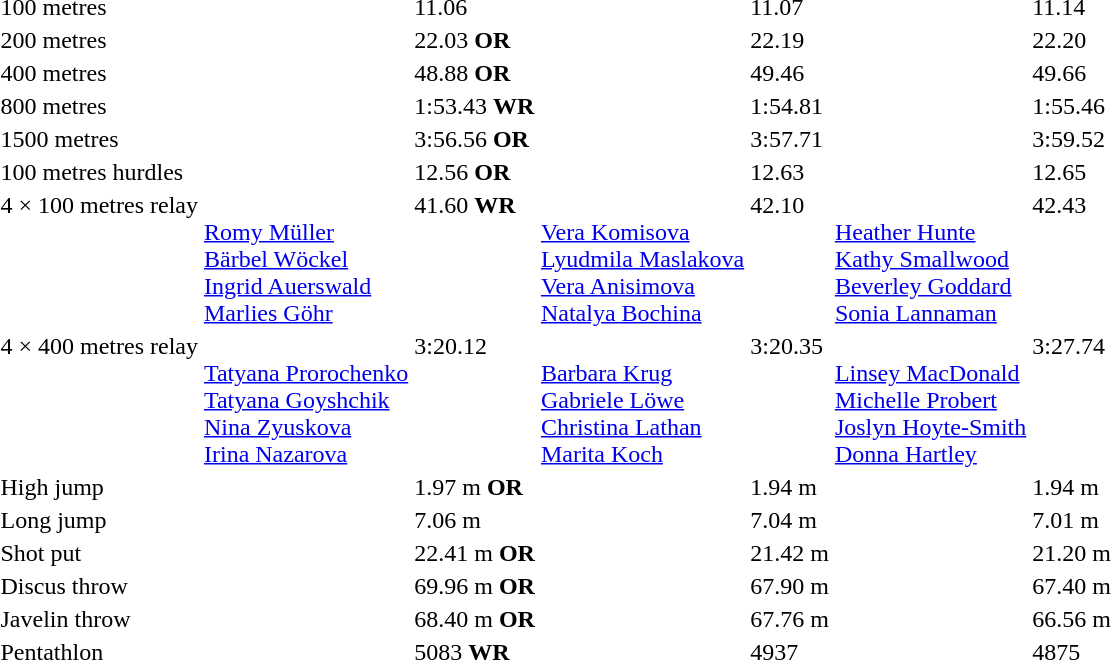<table>
<tr>
<td>100 metres<br></td>
<td></td>
<td>11.06</td>
<td></td>
<td>11.07</td>
<td></td>
<td>11.14</td>
</tr>
<tr>
<td>200 metres<br></td>
<td></td>
<td>22.03 <strong>OR</strong></td>
<td></td>
<td>22.19</td>
<td></td>
<td>22.20</td>
</tr>
<tr>
<td>400 metres<br></td>
<td></td>
<td>48.88 <strong>OR</strong></td>
<td></td>
<td>49.46</td>
<td></td>
<td>49.66</td>
</tr>
<tr>
<td>800 metres<br></td>
<td></td>
<td>1:53.43 <strong>WR</strong></td>
<td></td>
<td>1:54.81</td>
<td></td>
<td>1:55.46</td>
</tr>
<tr>
<td>1500 metres<br></td>
<td></td>
<td>3:56.56 <strong>OR</strong></td>
<td></td>
<td>3:57.71</td>
<td></td>
<td>3:59.52</td>
</tr>
<tr>
<td>100 metres hurdles<br></td>
<td></td>
<td>12.56 <strong>OR</strong></td>
<td></td>
<td>12.63</td>
<td></td>
<td>12.65</td>
</tr>
<tr valign="top">
<td>4 × 100 metres relay<br></td>
<td><br><a href='#'>Romy Müller</a><br><a href='#'>Bärbel Wöckel</a><br><a href='#'>Ingrid Auerswald</a><br><a href='#'>Marlies Göhr</a></td>
<td>41.60 <strong>WR</strong></td>
<td><br><a href='#'>Vera Komisova</a><br><a href='#'>Lyudmila Maslakova</a><br><a href='#'>Vera Anisimova</a><br><a href='#'>Natalya Bochina</a></td>
<td>42.10</td>
<td><br><a href='#'>Heather Hunte</a><br><a href='#'>Kathy Smallwood</a><br><a href='#'>Beverley Goddard</a><br><a href='#'>Sonia Lannaman</a></td>
<td>42.43</td>
</tr>
<tr valign="top">
<td>4 × 400 metres relay<br></td>
<td><br><a href='#'>Tatyana Prorochenko</a><br><a href='#'>Tatyana Goyshchik</a><br><a href='#'>Nina Zyuskova</a><br><a href='#'>Irina Nazarova</a></td>
<td>3:20.12</td>
<td><br><a href='#'>Barbara Krug</a><br><a href='#'>Gabriele Löwe</a><br><a href='#'>Christina Lathan</a><br><a href='#'>Marita Koch</a></td>
<td>3:20.35</td>
<td><br><a href='#'>Linsey MacDonald</a><br><a href='#'>Michelle Probert</a><br><a href='#'>Joslyn Hoyte-Smith</a><br><a href='#'>Donna Hartley</a></td>
<td>3:27.74</td>
</tr>
<tr>
<td>High jump<br></td>
<td></td>
<td>1.97 m <strong>OR</strong></td>
<td></td>
<td>1.94 m</td>
<td></td>
<td>1.94 m</td>
</tr>
<tr>
<td>Long jump<br></td>
<td></td>
<td>7.06 m</td>
<td></td>
<td>7.04 m</td>
<td></td>
<td>7.01 m</td>
</tr>
<tr>
<td>Shot put<br></td>
<td></td>
<td>22.41 m <strong>OR</strong></td>
<td></td>
<td>21.42 m</td>
<td></td>
<td>21.20 m</td>
</tr>
<tr>
<td>Discus throw<br></td>
<td></td>
<td>69.96 m <strong>OR</strong></td>
<td></td>
<td>67.90 m</td>
<td></td>
<td>67.40 m</td>
</tr>
<tr>
<td>Javelin throw<br></td>
<td></td>
<td>68.40 m <strong>OR</strong></td>
<td></td>
<td>67.76 m</td>
<td></td>
<td>66.56 m</td>
</tr>
<tr>
<td>Pentathlon<br></td>
<td></td>
<td>5083 <strong>WR</strong></td>
<td></td>
<td>4937</td>
<td></td>
<td>4875</td>
</tr>
</table>
